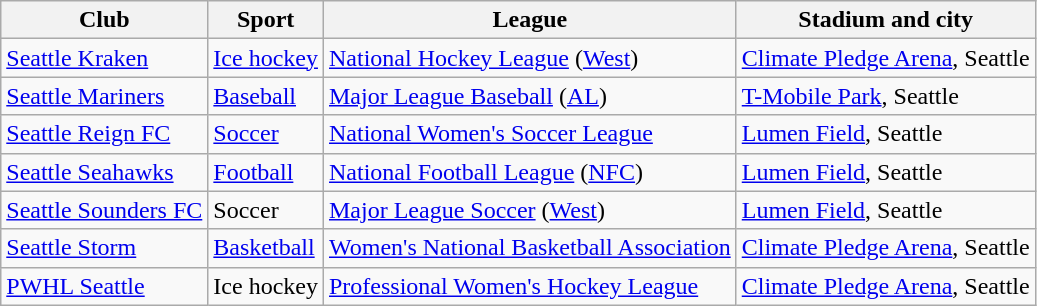<table class="wikitable sortable">
<tr>
<th>Club</th>
<th>Sport</th>
<th>League</th>
<th>Stadium and city</th>
</tr>
<tr>
<td><a href='#'>Seattle Kraken</a></td>
<td><a href='#'>Ice hockey</a></td>
<td><a href='#'>National Hockey League</a> (<a href='#'>West</a>)</td>
<td><a href='#'>Climate Pledge Arena</a>, Seattle</td>
</tr>
<tr>
<td><a href='#'>Seattle Mariners</a></td>
<td><a href='#'>Baseball</a></td>
<td><a href='#'>Major League Baseball</a> (<a href='#'>AL</a>)</td>
<td><a href='#'>T-Mobile Park</a>, Seattle</td>
</tr>
<tr>
<td><a href='#'>Seattle Reign FC</a></td>
<td><a href='#'>Soccer</a></td>
<td><a href='#'>National Women's Soccer League</a></td>
<td><a href='#'>Lumen Field</a>, Seattle</td>
</tr>
<tr>
<td><a href='#'>Seattle Seahawks</a></td>
<td><a href='#'>Football</a></td>
<td><a href='#'>National Football League</a> (<a href='#'>NFC</a>)</td>
<td><a href='#'>Lumen Field</a>, Seattle</td>
</tr>
<tr>
<td><a href='#'>Seattle Sounders FC</a></td>
<td>Soccer</td>
<td><a href='#'>Major League Soccer</a> (<a href='#'>West</a>)</td>
<td><a href='#'>Lumen Field</a>, Seattle</td>
</tr>
<tr>
<td><a href='#'>Seattle Storm</a></td>
<td><a href='#'>Basketball</a></td>
<td><a href='#'>Women's National Basketball Association</a></td>
<td><a href='#'>Climate Pledge Arena</a>, Seattle</td>
</tr>
<tr>
<td><a href='#'>PWHL Seattle</a></td>
<td>Ice hockey</td>
<td><a href='#'>Professional Women's Hockey League</a></td>
<td><a href='#'>Climate Pledge Arena</a>, Seattle</td>
</tr>
</table>
